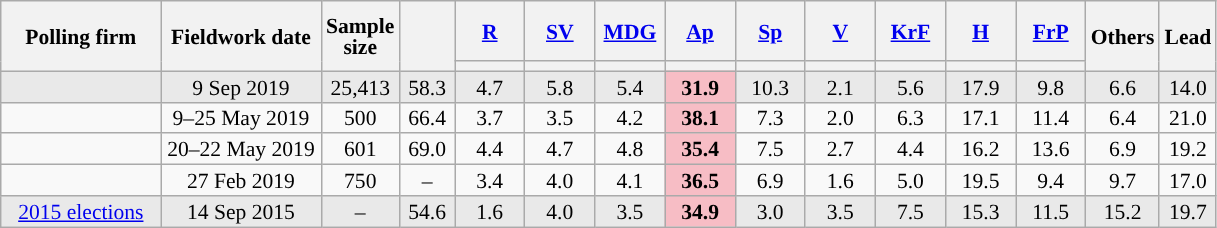<table class="wikitable sortable" style="text-align:center;font-size:90%;line-height:14px;">
<tr style="height:40px;">
<th style="width:100px;" rowspan="2">Polling firm</th>
<th style="width:100px;" rowspan="2">Fieldwork date</th>
<th style="width:35px;" rowspan="2">Sample<br>size</th>
<th style="width:30px;" rowspan="2"></th>
<th class="unsortable" style="width:40px;"><a href='#'>R</a></th>
<th class="unsortable" style="width:40px;"><a href='#'>SV</a></th>
<th class="unsortable" style="width:40px;"><a href='#'>MDG</a></th>
<th class="unsortable" style="width:40px;"><a href='#'>Ap</a></th>
<th class="unsortable" style="width:40px;"><a href='#'>Sp</a></th>
<th class="unsortable" style="width:40px;"><a href='#'>V</a></th>
<th class="unsortable" style="width:40px;"><a href='#'>KrF</a></th>
<th class="unsortable" style="width:40px;"><a href='#'>H</a></th>
<th class="unsortable" style="width:40px;"><a href='#'>FrP</a></th>
<th class="unsortable" style="width:30px;" rowspan="2">Others</th>
<th style="width:30px;" rowspan="2">Lead</th>
</tr>
<tr>
<th style="background:"></th>
<th style="background:"></th>
<th style="background:"></th>
<th style="background:"></th>
<th style="background:"></th>
<th style="background:"></th>
<th style="background:"></th>
<th style="background:"></th>
<th style="background:"></th>
</tr>
<tr style="background:#E9E9E9;">
<td></td>
<td data-sort-value="2019-09-09">9 Sep 2019</td>
<td>25,413</td>
<td>58.3</td>
<td>4.7</td>
<td>5.8</td>
<td>5.4</td>
<td style="background:#F7BDC5;"><strong>31.9</strong></td>
<td>10.3</td>
<td>2.1</td>
<td>5.6</td>
<td>17.9</td>
<td>9.8</td>
<td>6.6</td>
<td style="background:">14.0</td>
</tr>
<tr>
<td></td>
<td data-sort-value="2019-05-25">9–25 May 2019</td>
<td>500</td>
<td>66.4</td>
<td>3.7</td>
<td>3.5</td>
<td>4.2</td>
<td style="background:#F7BDC5;"><strong>38.1</strong></td>
<td>7.3</td>
<td>2.0</td>
<td>6.3</td>
<td>17.1</td>
<td>11.4</td>
<td>6.4</td>
<td style="background:">21.0</td>
</tr>
<tr>
<td></td>
<td data-sort-value="2019-05-22">20–22 May 2019</td>
<td>601</td>
<td>69.0</td>
<td>4.4</td>
<td>4.7</td>
<td>4.8</td>
<td style="background:#F7BDC5;"><strong>35.4</strong></td>
<td>7.5</td>
<td>2.7</td>
<td>4.4</td>
<td>16.2</td>
<td>13.6</td>
<td>6.9</td>
<td style="background:">19.2</td>
</tr>
<tr>
<td></td>
<td data-sort-value="2019-02-27">27 Feb 2019</td>
<td>750</td>
<td>–</td>
<td>3.4</td>
<td>4.0</td>
<td>4.1</td>
<td style="background:#F7BDC5;"><strong>36.5</strong></td>
<td>6.9</td>
<td>1.6</td>
<td>5.0</td>
<td>19.5</td>
<td>9.4</td>
<td>9.7</td>
<td style="background:">17.0</td>
</tr>
<tr style="background:#E9E9E9;">
<td><a href='#'>2015 elections</a></td>
<td data-sort-value="2015-09-14">14 Sep 2015</td>
<td>–</td>
<td>54.6</td>
<td>1.6</td>
<td>4.0</td>
<td>3.5</td>
<td style="background:#F7BDC5;"><strong>34.9</strong></td>
<td>3.0</td>
<td>3.5</td>
<td>7.5</td>
<td>15.3</td>
<td>11.5</td>
<td>15.2</td>
<td style="background:">19.7</td>
</tr>
</table>
